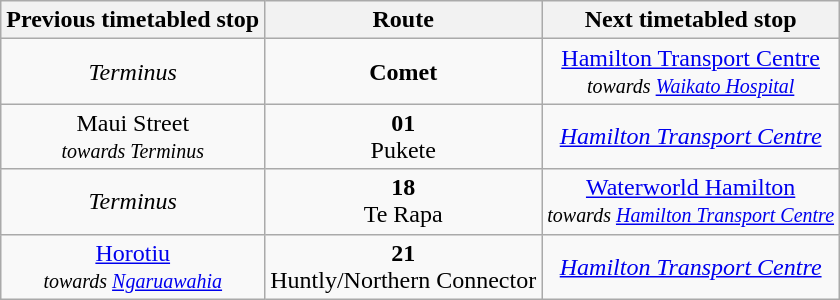<table class="wikitable">
<tr>
<th>Previous timetabled stop</th>
<th>Route</th>
<th>Next timetabled stop</th>
</tr>
<tr>
<td align="center"><em>Terminus</em></td>
<td align="center"><span><strong>Comet</strong></span><br></td>
<td align="center"><a href='#'>Hamilton Transport Centre</a> <br><small><em>towards <a href='#'>Waikato Hospital</a></em></small></td>
</tr>
<tr>
<td align="center">Maui Street <br><small><em>towards Terminus</em></small></td>
<td align="center"><span><strong>01</strong></span><br>Pukete</td>
<td align="center"><em><a href='#'>Hamilton Transport Centre</a></em></td>
</tr>
<tr>
<td align="center"><em>Terminus</em></td>
<td align="center"><span><strong>18</strong></span><br>Te Rapa</td>
<td align="center"><a href='#'>Waterworld Hamilton</a> <br><small><em>towards <a href='#'>Hamilton Transport Centre</a></em></small></td>
</tr>
<tr>
<td align="center"><a href='#'>Horotiu</a> <br><small><em>towards <a href='#'>Ngaruawahia</a></em></small></td>
<td align="center"><span><strong>21</strong></span><br>Huntly/Northern Connector</td>
<td align="center"><em><a href='#'>Hamilton Transport Centre</a></em></td>
</tr>
</table>
